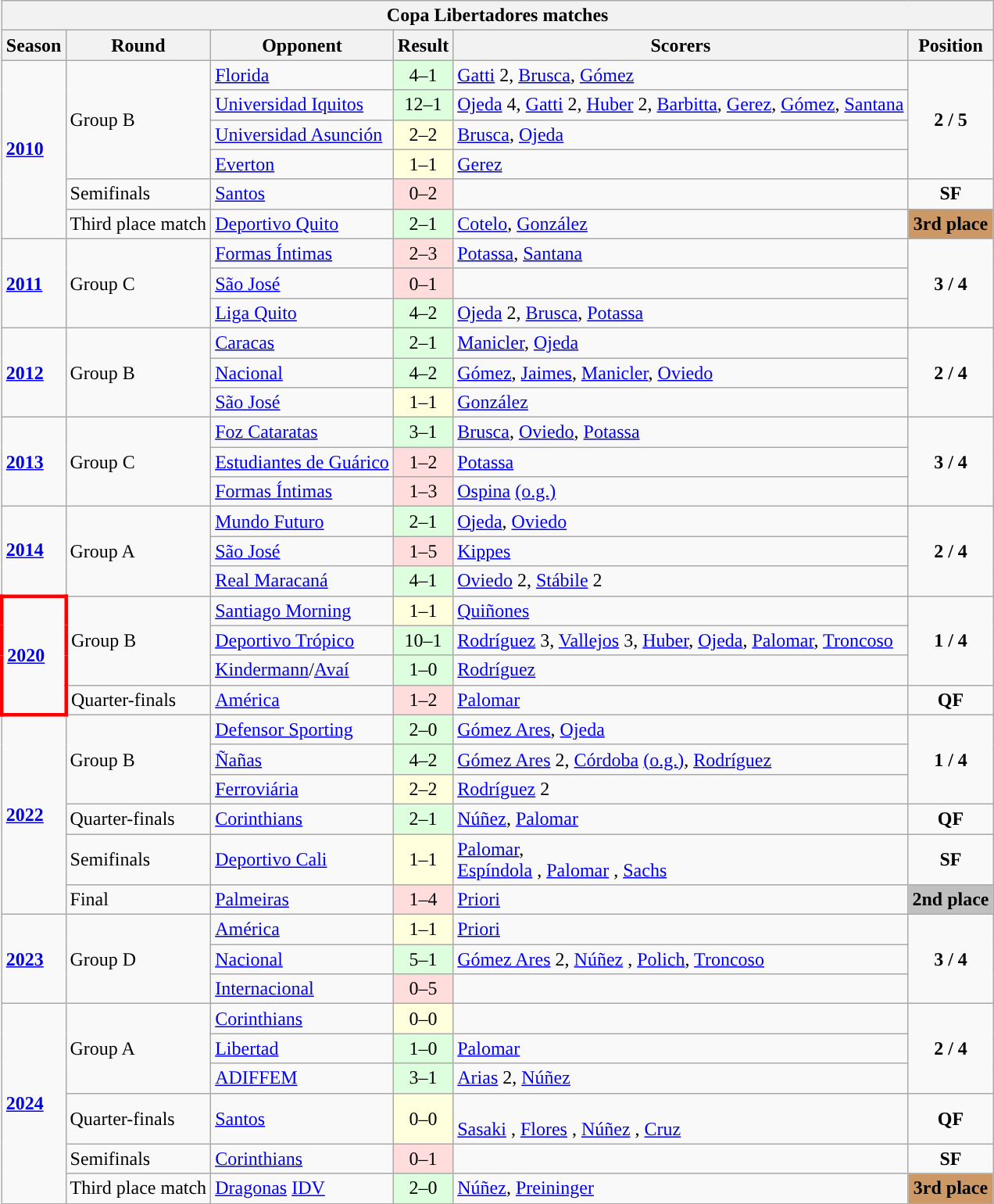<table class="wikitable ">
<tr>
<th colspan="6">Copa Libertadores matches</th>
</tr>
<tr>
<th>Season</th>
<th>Round</th>
<th>Opponent</th>
<th>Result</th>
<th>Scorers</th>
<th>Position</th>
</tr>
<tr>
<td rowspan=6><strong><a href='#'>2010</a></strong></td>
<td rowspan=4>Group B</td>
<td> <a href='#'>Florida</a></td>
<td style="text-align:center; background:#dfd;">4–1</td>
<td><a href='#'>Gatti</a> 2, <a href='#'>Brusca</a>, <a href='#'>Gómez</a></td>
<td rowspan=4 style="text-align:center;"><strong>2 / 5</strong></td>
</tr>
<tr>
<td> <a href='#'>Universidad Iquitos</a></td>
<td style="text-align:center; background:#dfd;">12–1</td>
<td><a href='#'>Ojeda</a> 4, <a href='#'>Gatti</a> 2, <a href='#'>Huber</a> 2, <a href='#'>Barbitta</a>, <a href='#'>Gerez</a>, <a href='#'>Gómez</a>, <a href='#'>Santana</a></td>
</tr>
<tr>
<td> <a href='#'>Universidad Asunción</a></td>
<td style="text-align:center; background:#ffd;">2–2</td>
<td><a href='#'>Brusca</a>, <a href='#'>Ojeda</a></td>
</tr>
<tr>
<td> <a href='#'>Everton</a></td>
<td style="text-align:center; background:#ffd;">1–1</td>
<td><a href='#'>Gerez</a></td>
</tr>
<tr>
<td>Semifinals</td>
<td> <a href='#'>Santos</a></td>
<td style="text-align:center; background:#fdd;">0–2</td>
<td></td>
<td style="text-align:center;"><strong>SF</strong></td>
</tr>
<tr>
<td>Third place match</td>
<td> <a href='#'>Deportivo Quito</a></td>
<td style="text-align:center; background:#dfd;">2–1</td>
<td><a href='#'>Cotelo</a>, <a href='#'>González</a></td>
<td style="text-align:center; background:#cc9966;"><strong>3rd place</strong></td>
</tr>
<tr>
<td rowspan=3><strong><a href='#'>2011</a></strong></td>
<td rowspan=3>Group C</td>
<td> <a href='#'>Formas Íntimas</a></td>
<td style="text-align:center; background:#fdd;">2–3</td>
<td><a href='#'>Potassa</a>, <a href='#'>Santana</a></td>
<td rowspan=3 style="text-align:center;"><strong>3 / 4</strong></td>
</tr>
<tr>
<td> <a href='#'>São José</a></td>
<td style="text-align:center; background:#fdd;">0–1</td>
<td></td>
</tr>
<tr>
<td> <a href='#'>Liga Quito</a></td>
<td style="text-align:center; background:#dfd;">4–2</td>
<td><a href='#'>Ojeda</a> 2, <a href='#'>Brusca</a>, <a href='#'>Potassa</a></td>
</tr>
<tr>
<td rowspan=3><strong><a href='#'>2012</a></strong></td>
<td rowspan=3>Group B</td>
<td> <a href='#'>Caracas</a></td>
<td style="text-align:center; background:#dfd;">2–1</td>
<td><a href='#'>Manicler</a>, <a href='#'>Ojeda</a></td>
<td rowspan=3 style="text-align:center;"><strong>2 / 4</strong></td>
</tr>
<tr>
<td> <a href='#'>Nacional</a></td>
<td style="text-align:center; background:#dfd;">4–2</td>
<td><a href='#'>Gómez</a>, <a href='#'>Jaimes</a>, <a href='#'>Manicler</a>, <a href='#'>Oviedo</a></td>
</tr>
<tr>
<td> <a href='#'>São José</a></td>
<td style="text-align:center; background:#ffd;">1–1</td>
<td><a href='#'>González</a></td>
</tr>
<tr>
<td rowspan=3><strong><a href='#'>2013</a></strong></td>
<td rowspan=3>Group C</td>
<td> <a href='#'>Foz Cataratas</a></td>
<td style="text-align:center; background:#dfd;">3–1</td>
<td><a href='#'>Brusca</a>, <a href='#'>Oviedo</a>, <a href='#'>Potassa</a></td>
<td rowspan=3 style="text-align:center;"><strong>3 / 4</strong></td>
</tr>
<tr>
<td> <a href='#'>Estudiantes de Guárico</a></td>
<td style="text-align:center; background:#fdd;">1–2</td>
<td><a href='#'>Potassa</a></td>
</tr>
<tr>
<td> <a href='#'>Formas Íntimas</a></td>
<td style="text-align:center; background:#fdd;">1–3</td>
<td><a href='#'>Ospina</a> <a href='#'>(o.g.)</a></td>
</tr>
<tr>
<td rowspan=3><strong><a href='#'>2014</a></strong></td>
<td rowspan=3>Group A</td>
<td> <a href='#'>Mundo Futuro</a></td>
<td style="text-align:center; background:#dfd;">2–1</td>
<td><a href='#'>Ojeda</a>, <a href='#'>Oviedo</a></td>
<td rowspan=3 style="text-align:center;"><strong>2 / 4</strong></td>
</tr>
<tr>
<td> <a href='#'>São José</a></td>
<td style="text-align:center; background:#fdd;">1–5</td>
<td><a href='#'>Kippes</a></td>
</tr>
<tr>
<td> <a href='#'>Real Maracaná</a></td>
<td style="text-align:center; background:#dfd;">4–1</td>
<td><a href='#'>Oviedo</a> 2, <a href='#'>Stábile</a> 2</td>
</tr>
<tr>
<td style="border: 3px solid red" rowspan=4><strong><a href='#'>2020</a></strong></td>
<td rowspan=3>Group B</td>
<td> <a href='#'>Santiago Morning</a></td>
<td style="text-align:center; background:#ffd;">1–1</td>
<td><a href='#'>Quiñones</a></td>
<td rowspan=3 style="text-align:center;"><strong> 1 / 4</strong></td>
</tr>
<tr>
<td> <a href='#'>Deportivo Trópico</a></td>
<td style="text-align:center; background:#dfd;">10–1</td>
<td><a href='#'>Rodríguez</a> 3, <a href='#'>Vallejos</a> 3, <a href='#'>Huber</a>, <a href='#'>Ojeda</a>, <a href='#'>Palomar</a>, <a href='#'>Troncoso</a></td>
</tr>
<tr>
<td> <a href='#'>Kindermann</a>/<a href='#'>Avaí</a></td>
<td style="text-align:center; background:#dfd;">1–0</td>
<td><a href='#'>Rodríguez</a></td>
</tr>
<tr>
<td>Quarter-finals</td>
<td> <a href='#'>América</a></td>
<td style="text-align:center; background:#fdd;">1–2</td>
<td><a href='#'>Palomar</a></td>
<td style="text-align:center;"><strong>QF</strong></td>
</tr>
<tr>
<td rowspan=6><strong><a href='#'>2022</a></strong></td>
<td rowspan=3>Group B</td>
<td> <a href='#'>Defensor Sporting</a></td>
<td style="text-align:center; background:#dfd;">2–0</td>
<td><a href='#'>Gómez Ares</a>, <a href='#'>Ojeda</a></td>
<td rowspan=3 style="text-align:center;"><strong>1 / 4</strong></td>
</tr>
<tr>
<td> <a href='#'>Ñañas</a></td>
<td style="text-align:center; background:#dfd;">4–2</td>
<td><a href='#'>Gómez Ares</a> 2, <a href='#'>Córdoba</a> <a href='#'>(o.g.)</a>, <a href='#'>Rodríguez</a></td>
</tr>
<tr>
<td> <a href='#'>Ferroviária</a></td>
<td style="text-align:center; background:#ffd;">2–2</td>
<td><a href='#'>Rodríguez</a> 2</td>
</tr>
<tr>
<td>Quarter-finals</td>
<td> <a href='#'>Corinthians</a></td>
<td style="text-align:center; background:#dfd;">2–1</td>
<td><a href='#'>Núñez</a>, <a href='#'>Palomar</a></td>
<td style="text-align:center;"><strong>QF</strong></td>
</tr>
<tr>
<td>Semifinals</td>
<td> <a href='#'>Deportivo Cali</a></td>
<td style="text-align:center; background:#ffd;">1–1<br><small></small></td>
<td><a href='#'>Palomar</a>,<br> <a href='#'>Espíndola</a> <a href='#'></a>, <a href='#'>Palomar</a> , <a href='#'>Sachs</a> </td>
<td style="text-align:center;"><strong>SF</strong></td>
</tr>
<tr>
<td>Final</td>
<td> <a href='#'>Palmeiras</a></td>
<td style="text-align:center; background:#fdd;">1–4</td>
<td><a href='#'>Priori</a></td>
<td style="text-align:center; background:silver"><strong>2nd place</strong></td>
</tr>
<tr>
<td rowspan=3><strong><a href='#'>2023</a></strong></td>
<td rowspan=3>Group D</td>
<td> <a href='#'>América</a></td>
<td style="text-align:center; background:#ffd;">1–1</td>
<td><a href='#'>Priori</a></td>
<td rowspan=3 style="text-align:center;"><strong>3 / 4</strong></td>
</tr>
<tr>
<td> <a href='#'>Nacional</a></td>
<td style="text-align:center; background:#dfd;">5–1</td>
<td><a href='#'>Gómez Ares</a> 2, <a href='#'>Núñez</a> <a href='#'></a>, <a href='#'>Polich</a>, <a href='#'>Troncoso</a></td>
</tr>
<tr>
<td> <a href='#'>Internacional</a></td>
<td style="text-align:center; background:#fdd;">0–5</td>
<td></td>
</tr>
<tr>
<td rowspan=6><strong><a href='#'>2024</a></strong></td>
<td rowspan=3>Group A</td>
<td> <a href='#'>Corinthians</a></td>
<td style="text-align:center; background:#ffd;">0–0</td>
<td></td>
<td rowspan=3 style="text-align:center;"><strong>2 / 4</strong></td>
</tr>
<tr>
<td> <a href='#'>Libertad</a></td>
<td style="text-align:center; background:#dfd;">1–0</td>
<td><a href='#'>Palomar</a></td>
</tr>
<tr>
<td> <a href='#'>ADIFFEM</a></td>
<td style="text-align:center; background:#dfd;">3–1</td>
<td><a href='#'>Arias</a> 2, <a href='#'>Núñez</a></td>
</tr>
<tr>
<td>Quarter-finals</td>
<td> <a href='#'>Santos</a></td>
<td style="text-align:center; background:#ffd;">0–0 <br> <small></small></td>
<td><br> <a href='#'>Sasaki</a> <a href='#'></a>,  <a href='#'>Flores</a> <a href='#'></a>, <a href='#'>Núñez</a> <a href='#'></a>, <a href='#'>Cruz</a> <a href='#'></a></td>
<td style="text-align:center;"><strong>QF</strong></td>
</tr>
<tr>
<td>Semifinals</td>
<td> <a href='#'>Corinthians</a></td>
<td style="text-align:center; background:#fdd;">0–1</td>
<td></td>
<td style="text-align:center;"><strong>SF</strong></td>
</tr>
<tr>
<td>Third place match</td>
<td> <a href='#'>Dragonas</a> <a href='#'>IDV</a></td>
<td style="text-align:center; background:#dfd;">2–0</td>
<td><a href='#'>Núñez</a>, <a href='#'>Preininger</a></td>
<td style="text-align:center; background:#cc9966;"><strong>3rd place</strong></td>
</tr>
</table>
